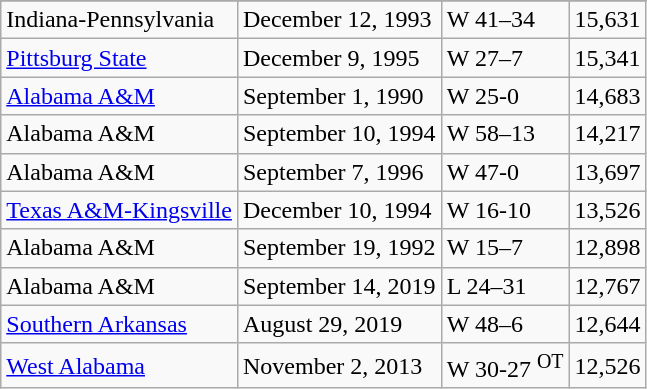<table class="wikitable">
<tr>
</tr>
<tr>
<td>Indiana-Pennsylvania</td>
<td>December 12, 1993</td>
<td>W 41–34</td>
<td>15,631</td>
</tr>
<tr>
<td><a href='#'>Pittsburg State</a></td>
<td>December 9, 1995</td>
<td>W 27–7</td>
<td>15,341</td>
</tr>
<tr>
<td><a href='#'>Alabama A&M</a></td>
<td>September 1, 1990</td>
<td>W 25-0</td>
<td>14,683</td>
</tr>
<tr>
<td>Alabama A&M</td>
<td>September 10, 1994</td>
<td>W 58–13</td>
<td>14,217</td>
</tr>
<tr>
<td>Alabama A&M</td>
<td>September 7, 1996</td>
<td>W 47-0</td>
<td>13,697</td>
</tr>
<tr>
<td><a href='#'>Texas A&M-Kingsville</a></td>
<td>December 10, 1994</td>
<td>W 16-10</td>
<td>13,526</td>
</tr>
<tr>
<td>Alabama A&M</td>
<td>September 19, 1992</td>
<td>W 15–7</td>
<td>12,898</td>
</tr>
<tr>
<td>Alabama A&M</td>
<td>September 14, 2019</td>
<td>L 24–31</td>
<td>12,767</td>
</tr>
<tr>
<td><a href='#'>Southern Arkansas</a></td>
<td>August 29, 2019</td>
<td>W 48–6</td>
<td>12,644</td>
</tr>
<tr>
<td><a href='#'>West Alabama</a></td>
<td>November 2, 2013</td>
<td>W 30-27 <sup>OT</sup></td>
<td>12,526</td>
</tr>
</table>
